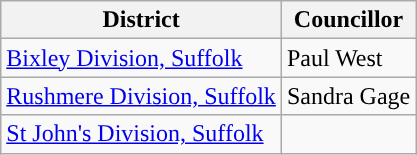<table class="wikitable">
<tr>
<th>District</th>
<th>Councillor</th>
</tr>
<tr>
<td><a href='#'>Bixley Division, Suffolk</a></td>
<td ! style="background-color:">Paul West</td>
</tr>
<tr>
<td><a href='#'>Rushmere Division, Suffolk</a></td>
<td ! style="background-color:">Sandra Gage</td>
</tr>
<tr>
<td><a href='#'>St John's Division, Suffolk</a></td>
<td></td>
</tr>
</table>
